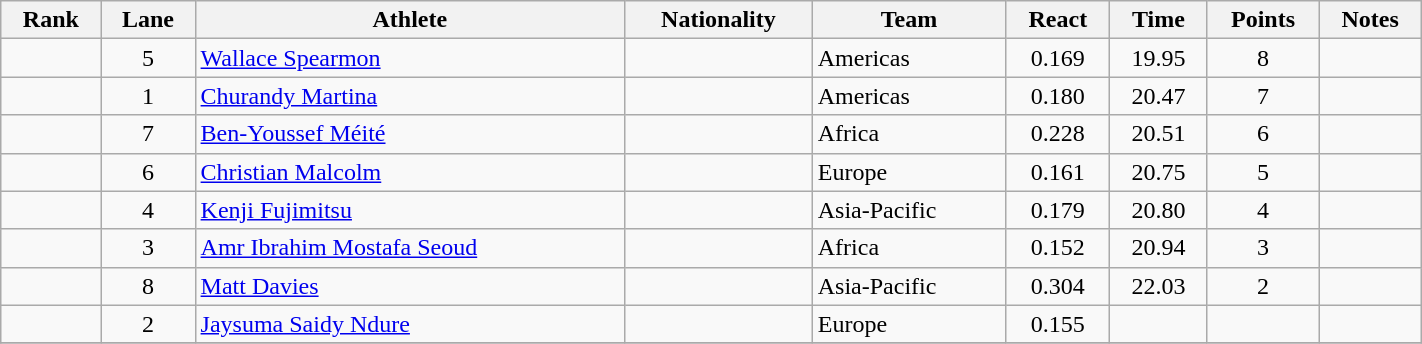<table class="wikitable sortable" style="text-align:center" width="75%">
<tr>
<th>Rank</th>
<th>Lane</th>
<th>Athlete</th>
<th>Nationality</th>
<th>Team</th>
<th>React</th>
<th>Time</th>
<th>Points</th>
<th>Notes</th>
</tr>
<tr>
<td></td>
<td>5</td>
<td align="left"><a href='#'>Wallace Spearmon</a></td>
<td align=left></td>
<td align=left>Americas</td>
<td>0.169</td>
<td>19.95</td>
<td>8</td>
<td></td>
</tr>
<tr>
<td></td>
<td>1</td>
<td align="left"><a href='#'>Churandy Martina</a></td>
<td align=left></td>
<td align=left>Americas</td>
<td>0.180</td>
<td>20.47</td>
<td>7</td>
<td></td>
</tr>
<tr>
<td></td>
<td>7</td>
<td align="left"><a href='#'>Ben-Youssef Méité</a></td>
<td align=left></td>
<td align=left>Africa</td>
<td>0.228</td>
<td>20.51</td>
<td>6</td>
<td></td>
</tr>
<tr>
<td></td>
<td>6</td>
<td align="left"><a href='#'>Christian Malcolm</a></td>
<td align=left></td>
<td align=left>Europe</td>
<td>0.161</td>
<td>20.75</td>
<td>5</td>
<td></td>
</tr>
<tr>
<td></td>
<td>4</td>
<td align="left"><a href='#'>Kenji Fujimitsu</a></td>
<td align=left></td>
<td align=left>Asia-Pacific</td>
<td>0.179</td>
<td>20.80</td>
<td>4</td>
<td></td>
</tr>
<tr>
<td></td>
<td>3</td>
<td align="left"><a href='#'>Amr Ibrahim Mostafa Seoud</a></td>
<td align=left></td>
<td align=left>Africa</td>
<td>0.152</td>
<td>20.94</td>
<td>3</td>
<td></td>
</tr>
<tr>
<td></td>
<td>8</td>
<td align="left"><a href='#'>Matt Davies</a></td>
<td align=left></td>
<td align=left>Asia-Pacific</td>
<td>0.304</td>
<td>22.03</td>
<td>2</td>
<td></td>
</tr>
<tr>
<td></td>
<td>2</td>
<td align="left"><a href='#'>Jaysuma Saidy Ndure</a></td>
<td align=left></td>
<td align=left>Europe</td>
<td>0.155</td>
<td></td>
<td></td>
<td></td>
</tr>
<tr>
</tr>
</table>
